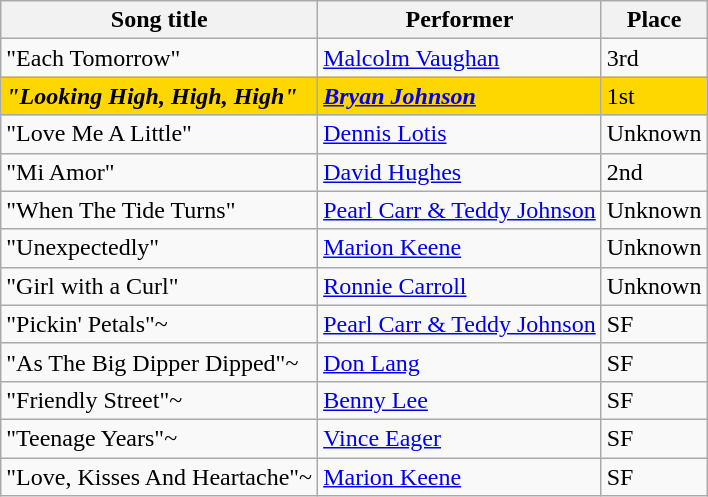<table class="sortable wikitable">
<tr>
<th>Song title</th>
<th>Performer</th>
<th>Place</th>
</tr>
<tr>
<td>"Each Tomorrow"</td>
<td><a href='#'>Malcolm Vaughan</a></td>
<td>3rd</td>
</tr>
<tr style="background:gold;">
<td><strong><em>"Looking High, High, High"</em></strong></td>
<td><strong><em><a href='#'>Bryan Johnson</a></em></strong></td>
<td>1st</td>
</tr>
<tr>
<td>"Love Me A Little"</td>
<td><a href='#'>Dennis Lotis</a></td>
<td>Unknown</td>
</tr>
<tr>
<td>"Mi Amor"</td>
<td><a href='#'>David Hughes</a></td>
<td>2nd</td>
</tr>
<tr>
<td>"When The Tide Turns"</td>
<td><a href='#'>Pearl Carr & Teddy Johnson</a></td>
<td>Unknown</td>
</tr>
<tr>
<td>"Unexpectedly"</td>
<td><a href='#'>Marion Keene</a></td>
<td>Unknown</td>
</tr>
<tr>
<td>"Girl with a Curl"</td>
<td><a href='#'>Ronnie Carroll</a></td>
<td>Unknown</td>
</tr>
<tr>
<td>"Pickin' Petals"~</td>
<td><a href='#'>Pearl Carr & Teddy Johnson</a></td>
<td>SF</td>
</tr>
<tr>
<td>"As The Big Dipper Dipped"~</td>
<td><a href='#'>Don Lang</a></td>
<td>SF</td>
</tr>
<tr>
<td>"Friendly Street"~</td>
<td><a href='#'>Benny Lee</a></td>
<td>SF</td>
</tr>
<tr>
<td>"Teenage Years"~</td>
<td><a href='#'>Vince Eager</a></td>
<td>SF</td>
</tr>
<tr>
<td>"Love, Kisses And Heartache"~</td>
<td><a href='#'>Marion Keene</a></td>
<td>SF</td>
</tr>
</table>
